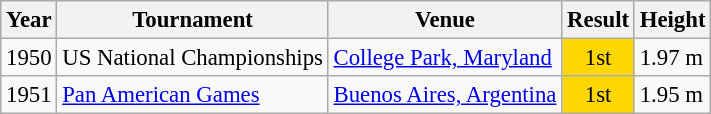<table class="wikitable" style="font-size: 95%;">
<tr>
<th>Year</th>
<th>Tournament</th>
<th>Venue</th>
<th>Result</th>
<th>Height</th>
</tr>
<tr>
<td>1950</td>
<td>US National Championships</td>
<td><a href='#'>College Park, Maryland</a></td>
<td bgcolor="gold" align="center">1st</td>
<td>1.97 m</td>
</tr>
<tr>
<td>1951</td>
<td><a href='#'>Pan American Games</a></td>
<td><a href='#'>Buenos Aires, Argentina</a></td>
<td bgcolor="gold" align="center">1st</td>
<td>1.95 m</td>
</tr>
</table>
